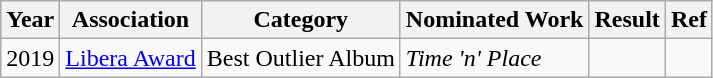<table class= " wikitable">
<tr>
<th>Year</th>
<th>Association</th>
<th>Category</th>
<th>Nominated Work</th>
<th>Result</th>
<th>Ref</th>
</tr>
<tr>
<td>2019</td>
<td><a href='#'>Libera Award</a></td>
<td>Best Outlier Album</td>
<td><em>Time 'n' Place</em></td>
<td></td>
<td></td>
</tr>
</table>
